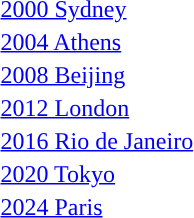<table>
<tr>
<td><a href='#'>2000 Sydney</a><br></td>
<td></td>
<td></td>
<td></td>
</tr>
<tr>
<td><a href='#'>2004 Athens</a><br></td>
<td></td>
<td></td>
<td></td>
</tr>
<tr valign="top">
<td rowspan=2><a href='#'>2008 Beijing</a><br></td>
<td rowspan=2></td>
<td rowspan=2></td>
<td></td>
</tr>
<tr>
<td></td>
</tr>
<tr valign="top">
<td rowspan=2><a href='#'>2012 London</a><br></td>
<td rowspan=2></td>
<td rowspan=2></td>
<td></td>
</tr>
<tr>
<td></td>
</tr>
<tr valign="top">
<td rowspan=2><a href='#'>2016 Rio de Janeiro</a><br></td>
<td rowspan=2></td>
<td rowspan=2></td>
<td></td>
</tr>
<tr>
<td></td>
</tr>
<tr valign="top">
<td rowspan=2><a href='#'>2020 Tokyo</a><br></td>
<td rowspan=2></td>
<td rowspan=2></td>
<td></td>
</tr>
<tr>
<td></td>
</tr>
<tr valign="top">
<td rowspan=2><a href='#'>2024 Paris</a><br></td>
<td rowspan=2></td>
<td rowspan=2></td>
<td></td>
</tr>
<tr>
<td></td>
</tr>
<tr>
</tr>
</table>
